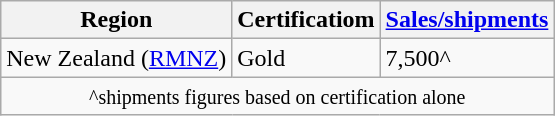<table class="wikitable">
<tr>
<th>Region</th>
<th>Certificatiom</th>
<th><a href='#'>Sales/shipments</a></th>
</tr>
<tr>
<td>New Zealand (<a href='#'>RMNZ</a>)</td>
<td>Gold</td>
<td>7,500^</td>
</tr>
<tr>
<td colspan="3"  align="center"><small>^shipments figures based on certification alone</small></td>
</tr>
</table>
